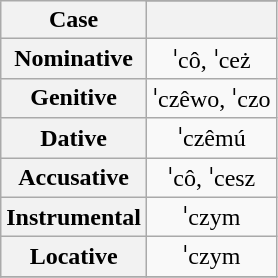<table class="wikitable" style="text-align:center">
<tr>
<th rowspan="2">Case</th>
</tr>
<tr>
<th></th>
</tr>
<tr>
<th>Nominative</th>
<td>ˈcô, ˈceż</td>
</tr>
<tr>
<th>Genitive</th>
<td>ˈczêwo, ˈczo</td>
</tr>
<tr>
<th>Dative</th>
<td>ˈczêmú</td>
</tr>
<tr>
<th>Accusative</th>
<td>ˈcô, ˈcesz</td>
</tr>
<tr>
<th>Instrumental</th>
<td>ˈczym</td>
</tr>
<tr>
<th>Locative</th>
<td>ˈczym</td>
</tr>
<tr>
</tr>
</table>
